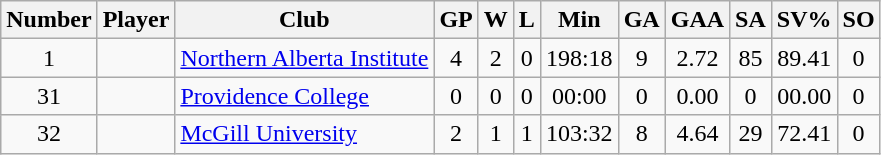<table class="wikitable sortable" style="text-align: center;">
<tr>
<th>Number</th>
<th>Player</th>
<th>Club</th>
<th>GP</th>
<th>W</th>
<th>L</th>
<th>Min</th>
<th>GA</th>
<th>GAA</th>
<th>SA</th>
<th>SV%</th>
<th>SO</th>
</tr>
<tr>
<td>1</td>
<td align=left></td>
<td align=left> <a href='#'>Northern Alberta Institute</a></td>
<td>4</td>
<td>2</td>
<td>0</td>
<td>198:18</td>
<td>9</td>
<td>2.72</td>
<td>85</td>
<td>89.41</td>
<td>0</td>
</tr>
<tr>
<td>31</td>
<td align=left></td>
<td align=left> <a href='#'>Providence College</a></td>
<td>0</td>
<td>0</td>
<td>0</td>
<td>00:00</td>
<td>0</td>
<td>0.00</td>
<td>0</td>
<td>00.00</td>
<td>0</td>
</tr>
<tr>
<td>32</td>
<td align=left></td>
<td align=left> <a href='#'>McGill University</a></td>
<td>2</td>
<td>1</td>
<td>1</td>
<td>103:32</td>
<td>8</td>
<td>4.64</td>
<td>29</td>
<td>72.41</td>
<td>0</td>
</tr>
</table>
